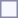<table style="border:1px solid #8888aa; background-color:#f7f8ff; padding:5px; font-size:95%; margin: 0px 12px 12px 0px;">
</table>
